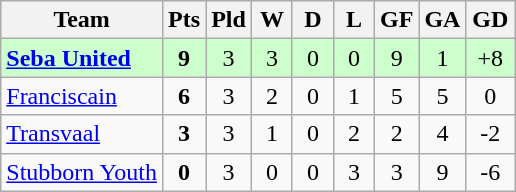<table class="wikitable">
<tr align=center>
<th>Team</th>
<th width=20>Pts</th>
<th width=20>Pld</th>
<th width=20>W</th>
<th width=20>D</th>
<th width=20>L</th>
<th width=20>GF</th>
<th width=20>GA</th>
<th width=25>GD</th>
</tr>
<tr align=center bgcolor=ccffcc>
<td align=left> <strong><a href='#'>Seba United</a></strong></td>
<td><strong>9</strong></td>
<td>3</td>
<td>3</td>
<td>0</td>
<td>0</td>
<td>9</td>
<td>1</td>
<td>+8</td>
</tr>
<tr align=center>
<td align=left> <a href='#'>Franciscain</a></td>
<td><strong>6</strong></td>
<td>3</td>
<td>2</td>
<td>0</td>
<td>1</td>
<td>5</td>
<td>5</td>
<td>0</td>
</tr>
<tr align=center>
<td align=left> <a href='#'>Transvaal</a></td>
<td><strong>3</strong></td>
<td>3</td>
<td>1</td>
<td>0</td>
<td>2</td>
<td>2</td>
<td>4</td>
<td>-2</td>
</tr>
<tr align=center>
<td align=left> <a href='#'>Stubborn Youth</a></td>
<td><strong>0</strong></td>
<td>3</td>
<td>0</td>
<td>0</td>
<td>3</td>
<td>3</td>
<td>9</td>
<td>-6</td>
</tr>
</table>
